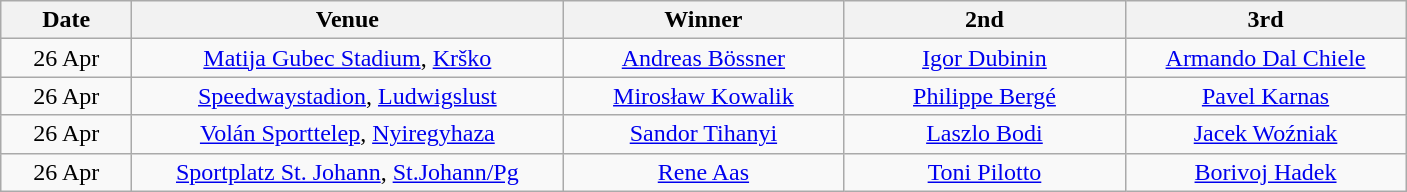<table class="wikitable" style="text-align:center">
<tr>
<th width=80>Date</th>
<th width=280>Venue</th>
<th width=180>Winner</th>
<th width=180>2nd</th>
<th width=180>3rd</th>
</tr>
<tr>
<td align=center>26 Apr</td>
<td> <a href='#'>Matija Gubec Stadium</a>, <a href='#'>Krško</a></td>
<td> <a href='#'>Andreas Bössner</a></td>
<td> <a href='#'>Igor Dubinin</a></td>
<td> <a href='#'>Armando Dal Chiele</a></td>
</tr>
<tr>
<td align=center>26 Apr</td>
<td> <a href='#'>Speedwaystadion</a>, <a href='#'>Ludwigslust</a></td>
<td> <a href='#'>Mirosław Kowalik</a></td>
<td> <a href='#'>Philippe Bergé</a></td>
<td> <a href='#'>Pavel Karnas</a></td>
</tr>
<tr>
<td align=center>26 Apr</td>
<td> <a href='#'>Volán Sporttelep</a>, <a href='#'>Nyiregyhaza</a></td>
<td> <a href='#'>Sandor Tihanyi</a></td>
<td> <a href='#'>Laszlo Bodi</a></td>
<td> <a href='#'>Jacek Woźniak</a></td>
</tr>
<tr>
<td align=center>26 Apr</td>
<td> <a href='#'>Sportplatz St. Johann</a>, <a href='#'>St.Johann/Pg</a></td>
<td> <a href='#'>Rene Aas</a></td>
<td> <a href='#'>Toni Pilotto</a></td>
<td> <a href='#'>Borivoj Hadek</a></td>
</tr>
</table>
